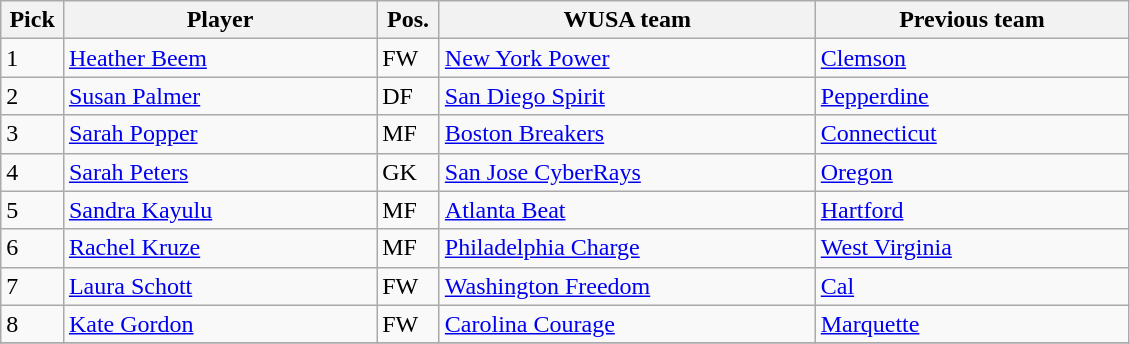<table class="wikitable">
<tr>
<th width="5%">Pick</th>
<th width="25%">Player</th>
<th width="5%">Pos.</th>
<th width="30%">WUSA team</th>
<th width="25%">Previous team</th>
</tr>
<tr>
<td>1</td>
<td><a href='#'>Heather Beem</a></td>
<td>FW</td>
<td><a href='#'>New York Power</a></td>
<td><a href='#'>Clemson</a></td>
</tr>
<tr>
<td>2</td>
<td><a href='#'>Susan Palmer</a></td>
<td>DF</td>
<td><a href='#'>San Diego Spirit</a></td>
<td><a href='#'>Pepperdine</a></td>
</tr>
<tr>
<td>3</td>
<td><a href='#'>Sarah Popper</a></td>
<td>MF</td>
<td><a href='#'>Boston Breakers</a></td>
<td><a href='#'>Connecticut</a></td>
</tr>
<tr>
<td>4</td>
<td><a href='#'>Sarah Peters</a></td>
<td>GK</td>
<td><a href='#'>San Jose CyberRays</a></td>
<td><a href='#'>Oregon</a></td>
</tr>
<tr>
<td>5</td>
<td><a href='#'>Sandra Kayulu</a></td>
<td>MF</td>
<td><a href='#'>Atlanta Beat</a></td>
<td><a href='#'>Hartford</a></td>
</tr>
<tr>
<td>6</td>
<td><a href='#'>Rachel Kruze</a></td>
<td>MF</td>
<td><a href='#'>Philadelphia Charge</a></td>
<td><a href='#'>West Virginia</a></td>
</tr>
<tr>
<td>7</td>
<td><a href='#'>Laura Schott</a></td>
<td>FW</td>
<td><a href='#'>Washington Freedom</a></td>
<td><a href='#'>Cal</a></td>
</tr>
<tr>
<td>8</td>
<td><a href='#'>Kate Gordon</a></td>
<td>FW</td>
<td><a href='#'>Carolina Courage</a></td>
<td><a href='#'>Marquette</a></td>
</tr>
<tr>
</tr>
</table>
